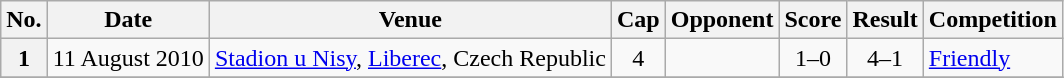<table class="wikitable sortable plainrowheaders">
<tr>
<th scope=col>No.</th>
<th scope=col data-sort-type=date>Date</th>
<th scope=col>Venue</th>
<th scope=col>Cap</th>
<th scope=col>Opponent</th>
<th scope=col>Score</th>
<th scope=col>Result</th>
<th scope=col>Competition</th>
</tr>
<tr>
<th scope=row>1</th>
<td>11 August 2010</td>
<td><a href='#'>Stadion u Nisy</a>, <a href='#'>Liberec</a>, Czech Republic</td>
<td align=center>4</td>
<td></td>
<td align=center>1–0</td>
<td align=center>4–1</td>
<td><a href='#'>Friendly</a></td>
</tr>
<tr>
</tr>
</table>
